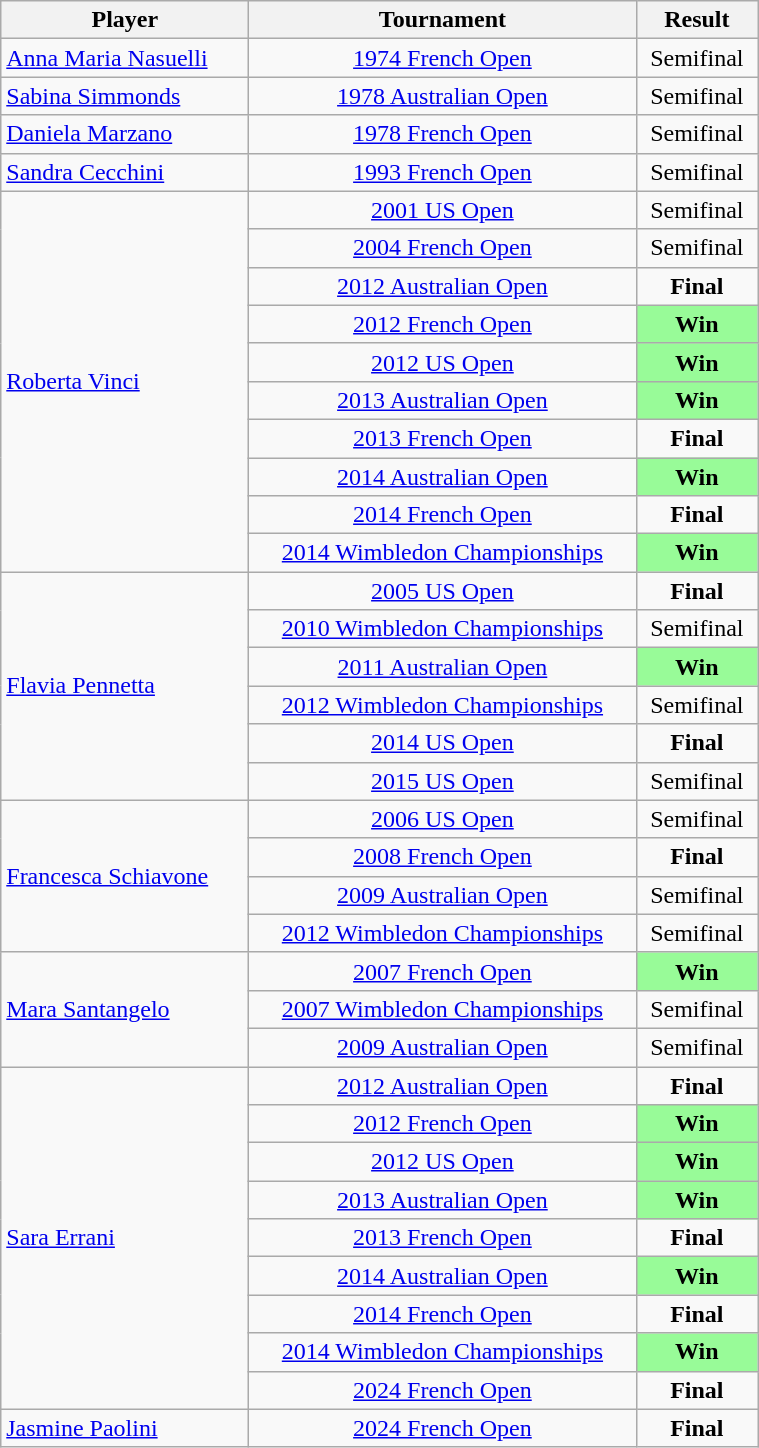<table class="wikitable" width=40% style="font-size:100%; text-align:center;">
<tr>
<th>Player</th>
<th>Tournament</th>
<th>Result</th>
</tr>
<tr>
<td align=left><a href='#'>Anna Maria Nasuelli</a></td>
<td><a href='#'>1974 French Open</a></td>
<td>Semifinal</td>
</tr>
<tr>
<td align=left><a href='#'>Sabina Simmonds</a></td>
<td><a href='#'>1978 Australian Open</a></td>
<td>Semifinal</td>
</tr>
<tr>
<td align=left><a href='#'>Daniela Marzano</a></td>
<td><a href='#'>1978 French Open</a></td>
<td>Semifinal</td>
</tr>
<tr>
<td align=left><a href='#'>Sandra Cecchini</a></td>
<td><a href='#'>1993 French Open</a></td>
<td>Semifinal</td>
</tr>
<tr>
<td align=left rowspan=10><a href='#'>Roberta Vinci</a></td>
<td><a href='#'>2001 US Open</a></td>
<td>Semifinal</td>
</tr>
<tr>
<td><a href='#'>2004 French Open</a></td>
<td>Semifinal</td>
</tr>
<tr>
<td><a href='#'>2012 Australian Open</a></td>
<td><strong>Final</strong></td>
</tr>
<tr>
<td><a href='#'>2012 French Open</a></td>
<td bgcolor=palegreen><strong>Win</strong></td>
</tr>
<tr>
<td><a href='#'>2012 US Open</a></td>
<td bgcolor=palegreen><strong>Win</strong></td>
</tr>
<tr>
<td><a href='#'>2013 Australian Open</a></td>
<td bgcolor=palegreen><strong>Win</strong></td>
</tr>
<tr>
<td><a href='#'>2013 French Open</a></td>
<td><strong>Final</strong></td>
</tr>
<tr>
<td><a href='#'>2014 Australian Open</a></td>
<td bgcolor=palegreen><strong>Win</strong></td>
</tr>
<tr>
<td><a href='#'>2014 French Open</a></td>
<td><strong>Final</strong></td>
</tr>
<tr>
<td><a href='#'>2014 Wimbledon Championships</a></td>
<td bgcolor=palegreen><strong>Win</strong></td>
</tr>
<tr>
<td align=left rowspan=6><a href='#'>Flavia Pennetta</a></td>
<td><a href='#'>2005 US Open</a></td>
<td><strong>Final</strong></td>
</tr>
<tr>
<td><a href='#'>2010 Wimbledon Championships</a></td>
<td>Semifinal</td>
</tr>
<tr>
<td><a href='#'>2011 Australian Open</a></td>
<td bgcolor=palegreen><strong>Win</strong></td>
</tr>
<tr>
<td><a href='#'>2012 Wimbledon Championships</a></td>
<td>Semifinal</td>
</tr>
<tr>
<td><a href='#'>2014 US Open</a></td>
<td><strong>Final</strong></td>
</tr>
<tr>
<td><a href='#'>2015 US Open</a></td>
<td>Semifinal</td>
</tr>
<tr>
<td align=left rowspan=4><a href='#'>Francesca Schiavone</a></td>
<td><a href='#'>2006 US Open</a></td>
<td>Semifinal</td>
</tr>
<tr>
<td><a href='#'>2008 French Open</a></td>
<td><strong>Final</strong></td>
</tr>
<tr>
<td><a href='#'>2009 Australian Open</a></td>
<td>Semifinal</td>
</tr>
<tr>
<td><a href='#'>2012 Wimbledon Championships</a></td>
<td>Semifinal</td>
</tr>
<tr>
<td align=left rowspan=3><a href='#'>Mara Santangelo</a></td>
<td><a href='#'>2007 French Open</a></td>
<td bgcolor=palegreen><strong>Win</strong></td>
</tr>
<tr>
<td><a href='#'>2007 Wimbledon Championships</a></td>
<td>Semifinal</td>
</tr>
<tr>
<td><a href='#'>2009 Australian Open</a></td>
<td>Semifinal</td>
</tr>
<tr>
<td align=left rowspan=9><a href='#'>Sara Errani</a></td>
<td><a href='#'>2012 Australian Open</a></td>
<td><strong>Final</strong></td>
</tr>
<tr>
<td><a href='#'>2012 French Open</a></td>
<td bgcolor=palegreen><strong>Win</strong></td>
</tr>
<tr>
<td><a href='#'>2012 US Open</a></td>
<td bgcolor=palegreen><strong>Win</strong></td>
</tr>
<tr>
<td><a href='#'>2013 Australian Open</a></td>
<td bgcolor=palegreen><strong>Win</strong></td>
</tr>
<tr>
<td><a href='#'>2013 French Open</a></td>
<td><strong>Final</strong></td>
</tr>
<tr>
<td><a href='#'>2014 Australian Open</a></td>
<td bgcolor=palegreen><strong>Win</strong></td>
</tr>
<tr>
<td><a href='#'>2014 French Open</a></td>
<td><strong>Final</strong></td>
</tr>
<tr>
<td><a href='#'>2014 Wimbledon Championships</a></td>
<td bgcolor=palegreen><strong>Win</strong></td>
</tr>
<tr>
<td><a href='#'>2024 French Open</a></td>
<td><strong>Final</strong></td>
</tr>
<tr>
<td align=left><a href='#'>Jasmine Paolini</a></td>
<td><a href='#'>2024 French Open</a></td>
<td><strong>Final</strong></td>
</tr>
</table>
